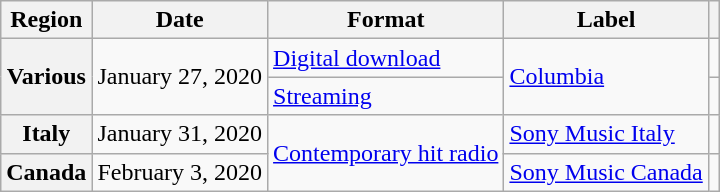<table class="wikitable plainrowheaders">
<tr>
<th scope="col">Region</th>
<th scope="col">Date</th>
<th scope="col">Format</th>
<th scope="col">Label</th>
<th scope="col"></th>
</tr>
<tr>
<th scope="row" rowspan="2">Various</th>
<td rowspan="2">January 27, 2020</td>
<td><a href='#'>Digital download</a></td>
<td rowspan="2"><a href='#'>Columbia</a></td>
<td style="text-align:center;"></td>
</tr>
<tr>
<td><a href='#'>Streaming</a></td>
<td style="text-align:center;"></td>
</tr>
<tr>
<th scope="row">Italy</th>
<td>January 31, 2020</td>
<td rowspan="2"><a href='#'>Contemporary hit radio</a></td>
<td><a href='#'>Sony Music Italy</a></td>
<td style="text-align:center;"></td>
</tr>
<tr>
<th scope="row">Canada</th>
<td>February 3, 2020</td>
<td><a href='#'>Sony Music Canada</a></td>
<td style="text-align:center;"></td>
</tr>
</table>
